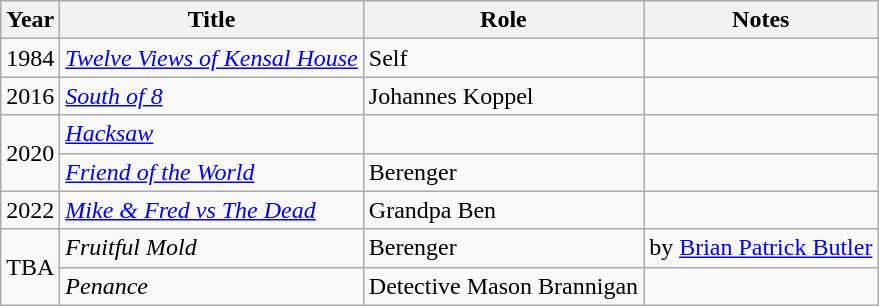<table class="wikitable">
<tr>
<th>Year</th>
<th>Title</th>
<th>Role</th>
<th>Notes</th>
</tr>
<tr>
<td>1984</td>
<td><em><a href='#'>Twelve Views of Kensal House</a></em></td>
<td>Self</td>
<td></td>
</tr>
<tr>
<td>2016</td>
<td><em><a href='#'>South of 8</a></em></td>
<td>Johannes Koppel</td>
<td></td>
</tr>
<tr>
<td rowspan="2">2020</td>
<td><em><a href='#'>Hacksaw</a></em></td>
<td></td>
<td></td>
</tr>
<tr>
<td><em><a href='#'>Friend of the World</a></em></td>
<td>Berenger</td>
<td></td>
</tr>
<tr>
<td>2022</td>
<td><em><a href='#'>Mike & Fred vs The Dead</a></em></td>
<td>Grandpa Ben</td>
<td></td>
</tr>
<tr>
<td rowspan="2">TBA</td>
<td><em>Fruitful Mold</em></td>
<td>Berenger</td>
<td>by <a href='#'>Brian Patrick Butler</a></td>
</tr>
<tr>
<td><em>Penance</em></td>
<td>Detective Mason Brannigan</td>
<td></td>
</tr>
</table>
